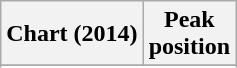<table class="wikitable sortable plainrowheaders" style="text-align:center;">
<tr>
<th scope="col">Chart (2014)</th>
<th scope="col">Peak<br>position</th>
</tr>
<tr>
</tr>
<tr>
</tr>
<tr>
</tr>
</table>
